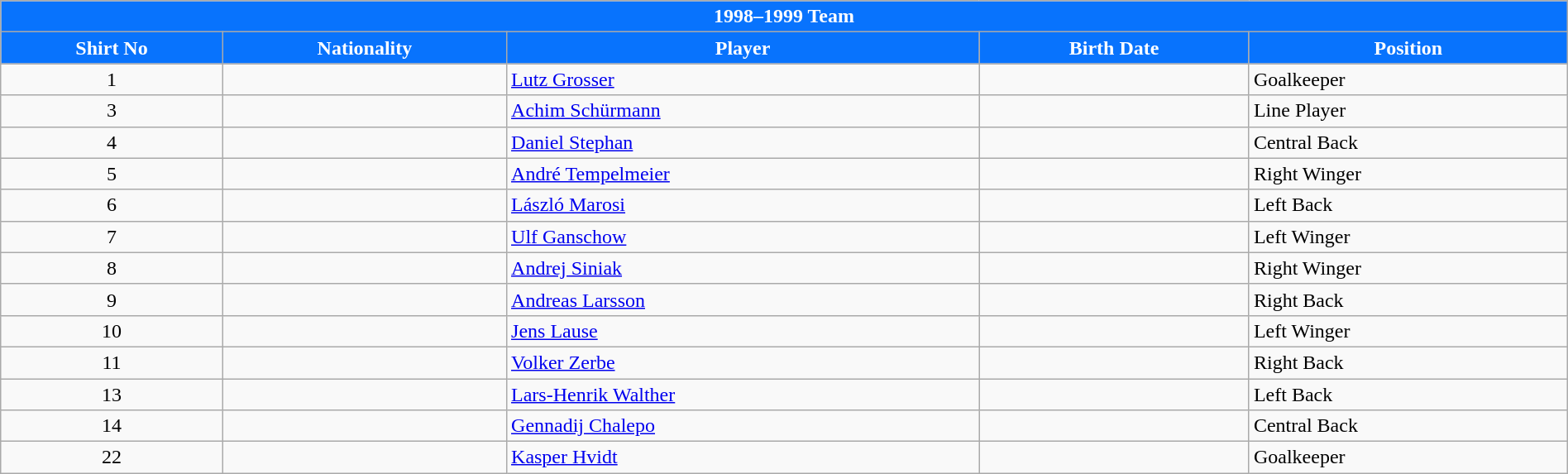<table class="wikitable collapsible collapsed" style="width:100%">
<tr>
<th colspan=5 style="background-color:#0873FD;color:white;text-align:center;">1998–1999 Team</th>
</tr>
<tr>
<th style="color:white; background:#0873FD">Shirt No</th>
<th style="color:white; background:#0873FD">Nationality</th>
<th style="color:white; background:#0873FD">Player</th>
<th style="color:white; background:#0873FD">Birth Date</th>
<th style="color:white; background:#0873FD">Position</th>
</tr>
<tr>
<td align=center>1</td>
<td></td>
<td><a href='#'>Lutz Grosser</a></td>
<td></td>
<td>Goalkeeper</td>
</tr>
<tr>
<td align=center>3</td>
<td></td>
<td><a href='#'>Achim Schürmann</a></td>
<td></td>
<td>Line Player</td>
</tr>
<tr>
<td align=center>4</td>
<td></td>
<td><a href='#'>Daniel Stephan</a></td>
<td></td>
<td>Central Back</td>
</tr>
<tr>
<td align=center>5</td>
<td></td>
<td><a href='#'>André Tempelmeier</a></td>
<td></td>
<td>Right Winger</td>
</tr>
<tr>
<td align=center>6</td>
<td></td>
<td><a href='#'>László Marosi</a></td>
<td></td>
<td>Left Back</td>
</tr>
<tr>
<td align=center>7</td>
<td></td>
<td><a href='#'>Ulf Ganschow</a></td>
<td></td>
<td>Left Winger</td>
</tr>
<tr>
<td align=center>8</td>
<td></td>
<td><a href='#'>Andrej Siniak</a></td>
<td></td>
<td>Right Winger</td>
</tr>
<tr>
<td align=center>9</td>
<td></td>
<td><a href='#'>Andreas Larsson</a></td>
<td></td>
<td>Right Back</td>
</tr>
<tr>
<td align=center>10</td>
<td></td>
<td><a href='#'>Jens Lause</a></td>
<td></td>
<td>Left Winger</td>
</tr>
<tr>
<td align=center>11</td>
<td></td>
<td><a href='#'>Volker Zerbe</a></td>
<td></td>
<td>Right Back</td>
</tr>
<tr>
<td align=center>13</td>
<td></td>
<td><a href='#'>Lars-Henrik Walther</a></td>
<td></td>
<td>Left Back</td>
</tr>
<tr>
<td align=center>14</td>
<td></td>
<td><a href='#'>Gennadij Chalepo</a></td>
<td></td>
<td>Central Back</td>
</tr>
<tr>
<td align=center>22</td>
<td></td>
<td><a href='#'>Kasper Hvidt</a></td>
<td></td>
<td>Goalkeeper</td>
</tr>
</table>
